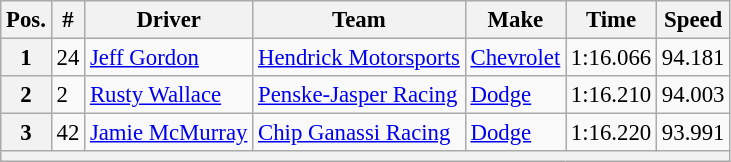<table class="wikitable" style="font-size:95%">
<tr>
<th>Pos.</th>
<th>#</th>
<th>Driver</th>
<th>Team</th>
<th>Make</th>
<th>Time</th>
<th>Speed</th>
</tr>
<tr>
<th>1</th>
<td>24</td>
<td><a href='#'>Jeff Gordon</a></td>
<td><a href='#'>Hendrick Motorsports</a></td>
<td><a href='#'>Chevrolet</a></td>
<td>1:16.066</td>
<td>94.181</td>
</tr>
<tr>
<th>2</th>
<td>2</td>
<td><a href='#'>Rusty Wallace</a></td>
<td><a href='#'>Penske-Jasper Racing</a></td>
<td><a href='#'>Dodge</a></td>
<td>1:16.210</td>
<td>94.003</td>
</tr>
<tr>
<th>3</th>
<td>42</td>
<td><a href='#'>Jamie McMurray</a></td>
<td><a href='#'>Chip Ganassi Racing</a></td>
<td><a href='#'>Dodge</a></td>
<td>1:16.220</td>
<td>93.991</td>
</tr>
<tr>
<th colspan="7"></th>
</tr>
</table>
